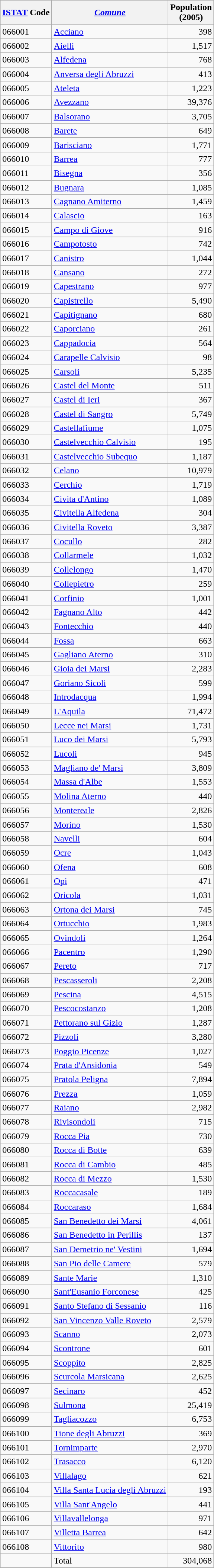<table class="wikitable sortable">
<tr>
<th><a href='#'>ISTAT</a> Code</th>
<th><em><a href='#'>Comune</a></em></th>
<th>Population <br>(2005)</th>
</tr>
<tr>
<td>066001</td>
<td><a href='#'>Acciano</a></td>
<td align="right">398</td>
</tr>
<tr>
<td>066002</td>
<td><a href='#'>Aielli</a></td>
<td align="right">1,517</td>
</tr>
<tr>
<td>066003</td>
<td><a href='#'>Alfedena</a></td>
<td align="right">768</td>
</tr>
<tr>
<td>066004</td>
<td><a href='#'>Anversa degli Abruzzi</a></td>
<td align="right">413</td>
</tr>
<tr>
<td>066005</td>
<td><a href='#'>Ateleta</a></td>
<td align="right">1,223</td>
</tr>
<tr>
<td>066006</td>
<td><a href='#'>Avezzano</a></td>
<td align="right">39,376</td>
</tr>
<tr>
<td>066007</td>
<td><a href='#'>Balsorano</a></td>
<td align="right">3,705</td>
</tr>
<tr>
<td>066008</td>
<td><a href='#'>Barete</a></td>
<td align="right">649</td>
</tr>
<tr>
<td>066009</td>
<td><a href='#'>Barisciano</a></td>
<td align="right">1,771</td>
</tr>
<tr>
<td>066010</td>
<td><a href='#'>Barrea</a></td>
<td align="right">777</td>
</tr>
<tr>
<td>066011</td>
<td><a href='#'>Bisegna</a></td>
<td align="right">356</td>
</tr>
<tr>
<td>066012</td>
<td><a href='#'>Bugnara</a></td>
<td align="right">1,085</td>
</tr>
<tr>
<td>066013</td>
<td><a href='#'>Cagnano Amiterno</a></td>
<td align="right">1,459</td>
</tr>
<tr>
<td>066014</td>
<td><a href='#'>Calascio</a></td>
<td align="right">163</td>
</tr>
<tr>
<td>066015</td>
<td><a href='#'>Campo di Giove</a></td>
<td align="right">916</td>
</tr>
<tr>
<td>066016</td>
<td><a href='#'>Campotosto</a></td>
<td align="right">742</td>
</tr>
<tr>
<td>066017</td>
<td><a href='#'>Canistro</a></td>
<td align="right">1,044</td>
</tr>
<tr>
<td>066018</td>
<td><a href='#'>Cansano</a></td>
<td align="right">272</td>
</tr>
<tr>
<td>066019</td>
<td><a href='#'>Capestrano</a></td>
<td align="right">977</td>
</tr>
<tr>
<td>066020</td>
<td><a href='#'>Capistrello</a></td>
<td align="right">5,490</td>
</tr>
<tr>
<td>066021</td>
<td><a href='#'>Capitignano</a></td>
<td align="right">680</td>
</tr>
<tr>
<td>066022</td>
<td><a href='#'>Caporciano</a></td>
<td align="right">261</td>
</tr>
<tr>
<td>066023</td>
<td><a href='#'>Cappadocia</a></td>
<td align="right">564</td>
</tr>
<tr>
<td>066024</td>
<td><a href='#'>Carapelle Calvisio</a></td>
<td align="right">98</td>
</tr>
<tr>
<td>066025</td>
<td><a href='#'>Carsoli</a></td>
<td align="right">5,235</td>
</tr>
<tr>
<td>066026</td>
<td><a href='#'>Castel del Monte</a></td>
<td align="right">511</td>
</tr>
<tr>
<td>066027</td>
<td><a href='#'>Castel di Ieri</a></td>
<td align="right">367</td>
</tr>
<tr>
<td>066028</td>
<td><a href='#'>Castel di Sangro</a></td>
<td align="right">5,749</td>
</tr>
<tr>
<td>066029</td>
<td><a href='#'>Castellafiume</a></td>
<td align="right">1,075</td>
</tr>
<tr>
<td>066030</td>
<td><a href='#'>Castelvecchio Calvisio</a></td>
<td align="right">195</td>
</tr>
<tr>
<td>066031</td>
<td><a href='#'>Castelvecchio Subequo</a></td>
<td align="right">1,187</td>
</tr>
<tr>
<td>066032</td>
<td><a href='#'>Celano</a></td>
<td align="right">10,979</td>
</tr>
<tr>
<td>066033</td>
<td><a href='#'>Cerchio</a></td>
<td align="right">1,719</td>
</tr>
<tr>
<td>066034</td>
<td><a href='#'>Civita d'Antino</a></td>
<td align="right">1,089</td>
</tr>
<tr>
<td>066035</td>
<td><a href='#'>Civitella Alfedena</a></td>
<td align="right">304</td>
</tr>
<tr>
<td>066036</td>
<td><a href='#'>Civitella Roveto</a></td>
<td align="right">3,387</td>
</tr>
<tr>
<td>066037</td>
<td><a href='#'>Cocullo</a></td>
<td align="right">282</td>
</tr>
<tr>
<td>066038</td>
<td><a href='#'>Collarmele</a></td>
<td align="right">1,032</td>
</tr>
<tr>
<td>066039</td>
<td><a href='#'>Collelongo</a></td>
<td align="right">1,470</td>
</tr>
<tr>
<td>066040</td>
<td><a href='#'>Collepietro</a></td>
<td align="right">259</td>
</tr>
<tr>
<td>066041</td>
<td><a href='#'>Corfinio</a></td>
<td align="right">1,001</td>
</tr>
<tr>
<td>066042</td>
<td><a href='#'>Fagnano Alto</a></td>
<td align="right">442</td>
</tr>
<tr>
<td>066043</td>
<td><a href='#'>Fontecchio</a></td>
<td align="right">440</td>
</tr>
<tr>
<td>066044</td>
<td><a href='#'>Fossa</a></td>
<td align="right">663</td>
</tr>
<tr>
<td>066045</td>
<td><a href='#'>Gagliano Aterno</a></td>
<td align="right">310</td>
</tr>
<tr>
<td>066046</td>
<td><a href='#'>Gioia dei Marsi</a></td>
<td align="right">2,283</td>
</tr>
<tr>
<td>066047</td>
<td><a href='#'>Goriano Sicoli</a></td>
<td align="right">599</td>
</tr>
<tr>
<td>066048</td>
<td><a href='#'>Introdacqua</a></td>
<td align="right">1,994</td>
</tr>
<tr>
<td>066049</td>
<td><a href='#'>L'Aquila</a></td>
<td align="right">71,472</td>
</tr>
<tr>
<td>066050</td>
<td><a href='#'>Lecce nei Marsi</a></td>
<td align="right">1,731</td>
</tr>
<tr>
<td>066051</td>
<td><a href='#'>Luco dei Marsi</a></td>
<td align="right">5,793</td>
</tr>
<tr>
<td>066052</td>
<td><a href='#'>Lucoli</a></td>
<td align="right">945</td>
</tr>
<tr>
<td>066053</td>
<td><a href='#'>Magliano de' Marsi</a></td>
<td align="right">3,809</td>
</tr>
<tr>
<td>066054</td>
<td><a href='#'>Massa d'Albe</a></td>
<td align="right">1,553</td>
</tr>
<tr>
<td>066055</td>
<td><a href='#'>Molina Aterno</a></td>
<td align="right">440</td>
</tr>
<tr>
<td>066056</td>
<td><a href='#'>Montereale</a></td>
<td align="right">2,826</td>
</tr>
<tr>
<td>066057</td>
<td><a href='#'>Morino</a></td>
<td align="right">1,530</td>
</tr>
<tr>
<td>066058</td>
<td><a href='#'>Navelli</a></td>
<td align="right">604</td>
</tr>
<tr>
<td>066059</td>
<td><a href='#'>Ocre</a></td>
<td align="right">1,043</td>
</tr>
<tr>
<td>066060</td>
<td><a href='#'>Ofena</a></td>
<td align="right">608</td>
</tr>
<tr>
<td>066061</td>
<td><a href='#'>Opi</a></td>
<td align="right">471</td>
</tr>
<tr>
<td>066062</td>
<td><a href='#'>Oricola</a></td>
<td align="right">1,031</td>
</tr>
<tr>
<td>066063</td>
<td><a href='#'>Ortona dei Marsi</a></td>
<td align="right">745</td>
</tr>
<tr>
<td>066064</td>
<td><a href='#'>Ortucchio</a></td>
<td align="right">1,983</td>
</tr>
<tr>
<td>066065</td>
<td><a href='#'>Ovindoli</a></td>
<td align="right">1,264</td>
</tr>
<tr>
<td>066066</td>
<td><a href='#'>Pacentro</a></td>
<td align="right">1,290</td>
</tr>
<tr>
<td>066067</td>
<td><a href='#'>Pereto</a></td>
<td align="right">717</td>
</tr>
<tr>
<td>066068</td>
<td><a href='#'>Pescasseroli</a></td>
<td align="right">2,208</td>
</tr>
<tr>
<td>066069</td>
<td><a href='#'>Pescina</a></td>
<td align="right">4,515</td>
</tr>
<tr>
<td>066070</td>
<td><a href='#'>Pescocostanzo</a></td>
<td align="right">1,208</td>
</tr>
<tr>
<td>066071</td>
<td><a href='#'>Pettorano sul Gizio</a></td>
<td align="right">1,287</td>
</tr>
<tr>
<td>066072</td>
<td><a href='#'>Pizzoli</a></td>
<td align="right">3,280</td>
</tr>
<tr>
<td>066073</td>
<td><a href='#'>Poggio Picenze</a></td>
<td align="right">1,027</td>
</tr>
<tr>
<td>066074</td>
<td><a href='#'>Prata d'Ansidonia</a></td>
<td align="right">549</td>
</tr>
<tr>
<td>066075</td>
<td><a href='#'>Pratola Peligna</a></td>
<td align="right">7,894</td>
</tr>
<tr>
<td>066076</td>
<td><a href='#'>Prezza</a></td>
<td align="right">1,059</td>
</tr>
<tr>
<td>066077</td>
<td><a href='#'>Raiano</a></td>
<td align="right">2,982</td>
</tr>
<tr>
<td>066078</td>
<td><a href='#'>Rivisondoli</a></td>
<td align="right">715</td>
</tr>
<tr>
<td>066079</td>
<td><a href='#'>Rocca Pia</a></td>
<td align="right">730</td>
</tr>
<tr>
<td>066080</td>
<td><a href='#'>Rocca di Botte</a></td>
<td align="right">639</td>
</tr>
<tr>
<td>066081</td>
<td><a href='#'>Rocca di Cambio</a></td>
<td align="right">485</td>
</tr>
<tr>
<td>066082</td>
<td><a href='#'>Rocca di Mezzo</a></td>
<td align="right">1,530</td>
</tr>
<tr>
<td>066083</td>
<td><a href='#'>Roccacasale</a></td>
<td align="right">189</td>
</tr>
<tr>
<td>066084</td>
<td><a href='#'>Roccaraso</a></td>
<td align="right">1,684</td>
</tr>
<tr>
<td>066085</td>
<td><a href='#'>San Benedetto dei Marsi</a></td>
<td align="right">4,061</td>
</tr>
<tr>
<td>066086</td>
<td><a href='#'>San Benedetto in Perillis</a></td>
<td align="right">137</td>
</tr>
<tr>
<td>066087</td>
<td><a href='#'>San Demetrio ne' Vestini</a></td>
<td align="right">1,694</td>
</tr>
<tr>
<td>066088</td>
<td><a href='#'>San Pio delle Camere</a></td>
<td align="right">579</td>
</tr>
<tr>
<td>066089</td>
<td><a href='#'>Sante Marie</a></td>
<td align="right">1,310</td>
</tr>
<tr>
<td>066090</td>
<td><a href='#'>Sant'Eusanio Forconese</a></td>
<td align="right">425</td>
</tr>
<tr>
<td>066091</td>
<td><a href='#'>Santo Stefano di Sessanio</a></td>
<td align="right">116</td>
</tr>
<tr>
<td>066092</td>
<td><a href='#'>San Vincenzo Valle Roveto</a></td>
<td align="right">2,579</td>
</tr>
<tr>
<td>066093</td>
<td><a href='#'>Scanno</a></td>
<td align="right">2,073</td>
</tr>
<tr>
<td>066094</td>
<td><a href='#'>Scontrone</a></td>
<td align="right">601</td>
</tr>
<tr>
<td>066095</td>
<td><a href='#'>Scoppito</a></td>
<td align="right">2,825</td>
</tr>
<tr>
<td>066096</td>
<td><a href='#'>Scurcola Marsicana</a></td>
<td align="right">2,625</td>
</tr>
<tr>
<td>066097</td>
<td><a href='#'>Secinaro</a></td>
<td align="right">452</td>
</tr>
<tr>
<td>066098</td>
<td><a href='#'>Sulmona</a></td>
<td align="right">25,419</td>
</tr>
<tr>
<td>066099</td>
<td><a href='#'>Tagliacozzo</a></td>
<td align="right">6,753</td>
</tr>
<tr>
<td>066100</td>
<td><a href='#'>Tione degli Abruzzi</a></td>
<td align="right">369</td>
</tr>
<tr>
<td>066101</td>
<td><a href='#'>Tornimparte</a></td>
<td align="right">2,970</td>
</tr>
<tr>
<td>066102</td>
<td><a href='#'>Trasacco</a></td>
<td align="right">6,120</td>
</tr>
<tr>
<td>066103</td>
<td><a href='#'>Villalago</a></td>
<td align="right">621</td>
</tr>
<tr>
<td>066104</td>
<td><a href='#'>Villa Santa Lucia degli Abruzzi</a></td>
<td align="right">193</td>
</tr>
<tr>
<td>066105</td>
<td><a href='#'>Villa Sant'Angelo</a></td>
<td align="right">441</td>
</tr>
<tr>
<td>066106</td>
<td><a href='#'>Villavallelonga</a></td>
<td align="right">971</td>
</tr>
<tr>
<td>066107</td>
<td><a href='#'>Villetta Barrea</a></td>
<td align="right">642</td>
</tr>
<tr>
<td>066108</td>
<td><a href='#'>Vittorito</a></td>
<td align="right">980</td>
</tr>
<tr>
<td></td>
<td>Total</td>
<td align="right">304,068</td>
</tr>
<tr>
</tr>
</table>
